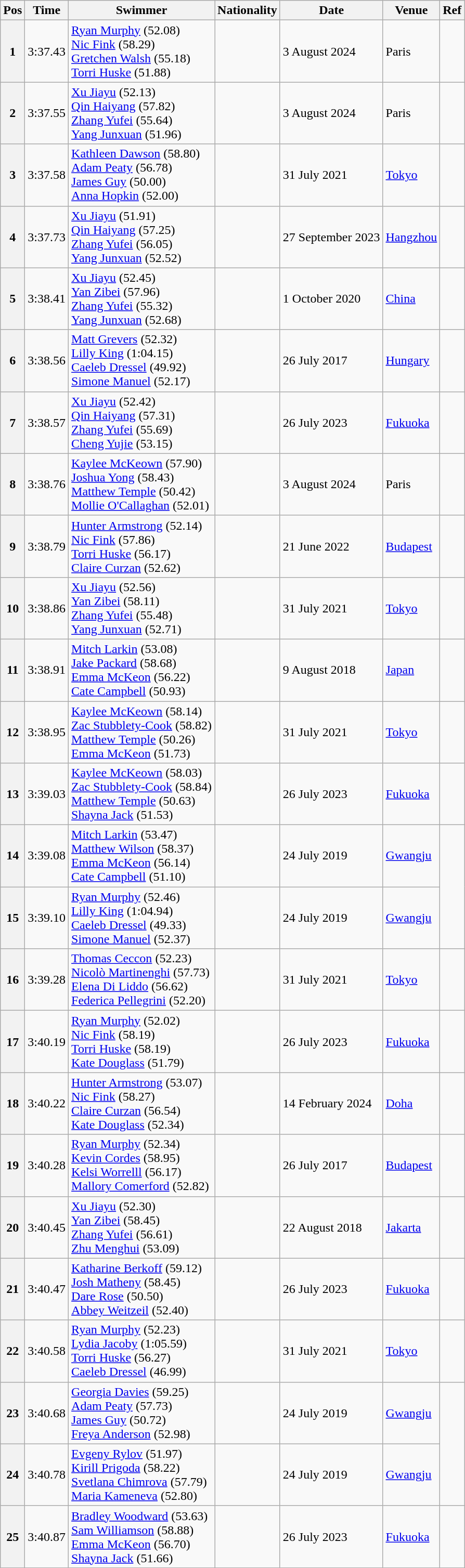<table class="wikitable">
<tr>
<th>Pos</th>
<th>Time</th>
<th>Swimmer</th>
<th>Nationality</th>
<th>Date</th>
<th>Venue</th>
<th>Ref</th>
</tr>
<tr>
<th>1</th>
<td>3:37.43</td>
<td><a href='#'>Ryan Murphy</a> (52.08)<br><a href='#'>Nic Fink</a> (58.29)<br><a href='#'>Gretchen Walsh</a> (55.18)<br><a href='#'>Torri Huske</a> (51.88)</td>
<td></td>
<td>3 August 2024</td>
<td>Paris</td>
<td></td>
</tr>
<tr>
<th>2</th>
<td>3:37.55</td>
<td><a href='#'>Xu Jiayu</a> (52.13)<br><a href='#'>Qin Haiyang</a> (57.82)<br><a href='#'>Zhang Yufei</a> (55.64)<br><a href='#'>Yang Junxuan</a> (51.96)</td>
<td></td>
<td>3 August 2024</td>
<td>Paris</td>
<td></td>
</tr>
<tr>
<th>3</th>
<td>3:37.58</td>
<td><a href='#'>Kathleen Dawson</a> (58.80)<br><a href='#'>Adam Peaty</a> (56.78)<br><a href='#'>James Guy</a> (50.00)<br><a href='#'>Anna Hopkin</a> (52.00)</td>
<td></td>
<td>31 July 2021</td>
<td><a href='#'>Tokyo</a></td>
<td></td>
</tr>
<tr>
<th>4</th>
<td>3:37.73</td>
<td><a href='#'>Xu Jiayu</a> (51.91)<br><a href='#'>Qin Haiyang</a> (57.25)<br><a href='#'>Zhang Yufei</a> (56.05)<br><a href='#'>Yang Junxuan</a> (52.52)</td>
<td></td>
<td>27 September 2023</td>
<td><a href='#'>Hangzhou</a></td>
<td></td>
</tr>
<tr>
<th>5</th>
<td>3:38.41</td>
<td><a href='#'>Xu Jiayu</a> (52.45)<br><a href='#'>Yan Zibei</a> (57.96)<br><a href='#'>Zhang Yufei</a> (55.32)<br><a href='#'>Yang Junxuan</a> (52.68)</td>
<td></td>
<td>1 October 2020</td>
<td><a href='#'>China</a></td>
<td></td>
</tr>
<tr>
<th>6</th>
<td>3:38.56</td>
<td><a href='#'>Matt Grevers</a> (52.32)<br><a href='#'>Lilly King</a> (1:04.15)<br><a href='#'>Caeleb Dressel</a> (49.92)<br><a href='#'>Simone Manuel</a> (52.17)</td>
<td></td>
<td>26 July 2017</td>
<td><a href='#'>Hungary</a></td>
</tr>
<tr>
<th>7</th>
<td>3:38.57</td>
<td><a href='#'>Xu Jiayu</a> (52.42)<br><a href='#'>Qin Haiyang</a> (57.31)<br><a href='#'>Zhang Yufei</a> (55.69)<br><a href='#'>Cheng Yujie</a> (53.15)</td>
<td></td>
<td>26 July 2023</td>
<td><a href='#'>Fukuoka</a></td>
<td></td>
</tr>
<tr>
<th>8</th>
<td>3:38.76</td>
<td><a href='#'>Kaylee McKeown</a> (57.90)<br><a href='#'>Joshua Yong</a> (58.43)<br><a href='#'>Matthew Temple</a> (50.42)<br><a href='#'>Mollie O'Callaghan</a> (52.01)</td>
<td></td>
<td>3 August 2024</td>
<td>Paris</td>
<td></td>
</tr>
<tr>
<th>9</th>
<td>3:38.79</td>
<td><a href='#'>Hunter Armstrong</a> (52.14)<br><a href='#'>Nic Fink</a> (57.86)<br><a href='#'>Torri Huske</a> (56.17)<br><a href='#'>Claire Curzan</a> (52.62)</td>
<td></td>
<td>21 June 2022</td>
<td><a href='#'>Budapest</a></td>
<td></td>
</tr>
<tr>
<th>10</th>
<td>3:38.86</td>
<td><a href='#'>Xu Jiayu</a> (52.56)<br><a href='#'>Yan Zibei</a> (58.11)<br><a href='#'>Zhang Yufei</a> (55.48)<br><a href='#'>Yang Junxuan</a> (52.71)</td>
<td></td>
<td>31 July 2021</td>
<td><a href='#'>Tokyo</a></td>
<td></td>
</tr>
<tr>
<th>11</th>
<td>3:38.91</td>
<td><a href='#'>Mitch Larkin</a> (53.08)<br><a href='#'>Jake Packard</a> (58.68)<br><a href='#'>Emma McKeon</a> (56.22)<br><a href='#'>Cate Campbell</a> (50.93)</td>
<td></td>
<td>9 August 2018</td>
<td><a href='#'>Japan</a></td>
</tr>
<tr>
<th>12</th>
<td>3:38.95</td>
<td><a href='#'>Kaylee McKeown</a> (58.14)<br><a href='#'>Zac Stubblety-Cook</a> (58.82)<br><a href='#'>Matthew Temple</a> (50.26)<br><a href='#'>Emma McKeon</a> (51.73)</td>
<td></td>
<td>31 July 2021</td>
<td><a href='#'>Tokyo</a></td>
<td></td>
</tr>
<tr>
<th>13</th>
<td>3:39.03</td>
<td><a href='#'>Kaylee McKeown</a> (58.03)<br><a href='#'>Zac Stubblety-Cook</a> (58.84)<br><a href='#'>Matthew Temple</a> (50.63)<br><a href='#'>Shayna Jack</a> (51.53)</td>
<td></td>
<td>26 July 2023</td>
<td><a href='#'>Fukuoka</a></td>
<td></td>
</tr>
<tr>
<th>14</th>
<td>3:39.08</td>
<td><a href='#'>Mitch Larkin</a> (53.47)<br><a href='#'>Matthew Wilson</a> (58.37)<br><a href='#'>Emma McKeon</a> (56.14)<br><a href='#'>Cate Campbell</a> (51.10)</td>
<td></td>
<td>24 July 2019</td>
<td><a href='#'>Gwangju</a></td>
</tr>
<tr>
<th>15</th>
<td>3:39.10</td>
<td><a href='#'>Ryan Murphy</a> (52.46)<br><a href='#'>Lilly King</a> (1:04.94)<br><a href='#'>Caeleb Dressel</a> (49.33)<br><a href='#'>Simone Manuel</a> (52.37)</td>
<td></td>
<td>24 July 2019</td>
<td><a href='#'>Gwangju</a></td>
</tr>
<tr>
<th>16</th>
<td>3:39.28</td>
<td><a href='#'>Thomas Ceccon</a> (52.23)<br><a href='#'>Nicolò Martinenghi</a> (57.73)<br><a href='#'>Elena Di Liddo</a> (56.62)<br><a href='#'>Federica Pellegrini</a> (52.20)</td>
<td></td>
<td>31 July 2021</td>
<td><a href='#'>Tokyo</a></td>
<td></td>
</tr>
<tr>
<th>17</th>
<td>3:40.19</td>
<td><a href='#'>Ryan Murphy</a> (52.02)<br><a href='#'>Nic Fink</a> (58.19)<br><a href='#'>Torri Huske</a> (58.19)<br><a href='#'>Kate Douglass</a> (51.79)</td>
<td></td>
<td>26 July 2023</td>
<td><a href='#'>Fukuoka</a></td>
<td></td>
</tr>
<tr>
<th>18</th>
<td>3:40.22</td>
<td><a href='#'>Hunter Armstrong</a> (53.07)<br><a href='#'>Nic Fink</a> (58.27)<br><a href='#'>Claire Curzan</a> (56.54)<br><a href='#'>Kate Douglass</a> (52.34)</td>
<td></td>
<td>14 February 2024</td>
<td><a href='#'>Doha</a></td>
<td></td>
</tr>
<tr>
<th>19</th>
<td>3:40.28</td>
<td><a href='#'>Ryan Murphy</a> (52.34)<br><a href='#'>Kevin Cordes</a> (58.95)<br><a href='#'>Kelsi Worrelll</a> (56.17)<br><a href='#'>Mallory Comerford</a> (52.82)</td>
<td></td>
<td>26 July 2017</td>
<td><a href='#'>Budapest</a></td>
</tr>
<tr>
<th>20</th>
<td>3:40.45</td>
<td><a href='#'>Xu Jiayu</a> (52.30)<br><a href='#'>Yan Zibei</a> (58.45)<br><a href='#'>Zhang Yufei</a> (56.61)<br><a href='#'>Zhu Menghui</a> (53.09)</td>
<td></td>
<td>22 August 2018</td>
<td><a href='#'>Jakarta</a></td>
<td></td>
</tr>
<tr>
<th>21</th>
<td>3:40.47</td>
<td><a href='#'>Katharine Berkoff</a> (59.12)<br><a href='#'>Josh Matheny</a> (58.45)<br><a href='#'>Dare Rose</a> (50.50)<br><a href='#'>Abbey Weitzeil</a> (52.40)</td>
<td></td>
<td>26 July 2023</td>
<td><a href='#'>Fukuoka</a></td>
<td></td>
</tr>
<tr>
<th>22</th>
<td>3:40.58</td>
<td><a href='#'>Ryan Murphy</a> (52.23)<br><a href='#'>Lydia Jacoby</a> (1:05.59)<br><a href='#'>Torri Huske</a> (56.27)<br><a href='#'>Caeleb Dressel</a> (46.99)</td>
<td></td>
<td>31 July 2021</td>
<td><a href='#'>Tokyo</a></td>
<td></td>
</tr>
<tr>
<th>23</th>
<td>3:40.68</td>
<td><a href='#'>Georgia Davies</a> (59.25)<br><a href='#'>Adam Peaty</a> (57.73)<br><a href='#'>James Guy</a> (50.72)<br><a href='#'>Freya Anderson</a> (52.98)</td>
<td></td>
<td>24 July 2019</td>
<td><a href='#'>Gwangju</a></td>
</tr>
<tr>
<th>24</th>
<td>3:40.78</td>
<td><a href='#'>Evgeny Rylov</a> (51.97)<br><a href='#'>Kirill Prigoda</a> (58.22)<br><a href='#'>Svetlana Chimrova</a> (57.79)<br><a href='#'>Maria Kameneva</a> (52.80)</td>
<td></td>
<td>24 July 2019</td>
<td><a href='#'>Gwangju</a></td>
</tr>
<tr>
<th>25</th>
<td>3:40.87</td>
<td><a href='#'>Bradley Woodward</a> (53.63)<br><a href='#'>Sam Williamson</a> (58.88)<br><a href='#'>Emma McKeon</a> (56.70)<br><a href='#'>Shayna Jack</a> (51.66)</td>
<td></td>
<td>26 July 2023</td>
<td><a href='#'>Fukuoka</a></td>
<td></td>
</tr>
</table>
